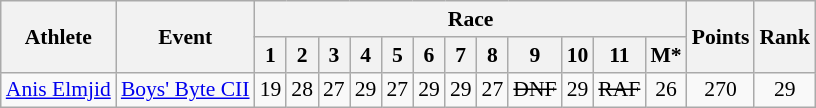<table class="wikitable" border="1" style="font-size:90%">
<tr>
<th rowspan=2>Athlete</th>
<th rowspan=2>Event</th>
<th colspan=12>Race</th>
<th rowspan=2>Points</th>
<th rowspan=2>Rank</th>
</tr>
<tr>
<th>1</th>
<th>2</th>
<th>3</th>
<th>4</th>
<th>5</th>
<th>6</th>
<th>7</th>
<th>8</th>
<th>9</th>
<th>10</th>
<th>11</th>
<th>M*</th>
</tr>
<tr>
<td><a href='#'>Anis Elmjid</a></td>
<td><a href='#'>Boys' Byte CII</a></td>
<td align=center>19</td>
<td align=center>28</td>
<td align=center>27</td>
<td align=center>29</td>
<td align=center>27</td>
<td align=center>29</td>
<td align=center>29</td>
<td align=center>27</td>
<td align=center><s>DNF</s></td>
<td align=center>29</td>
<td align=center><s>RAF</s></td>
<td align=center>26</td>
<td align=center>270</td>
<td align=center>29</td>
</tr>
</table>
